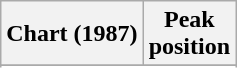<table class="wikitable sortable plainrowheaders" style="text-align:center">
<tr>
<th scope="col">Chart (1987)</th>
<th scope="col">Peak<br>position</th>
</tr>
<tr>
</tr>
<tr>
</tr>
</table>
